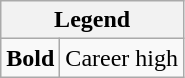<table class="wikitable mw-collapsible mw-collapsed">
<tr>
<th colspan="2">Legend</th>
</tr>
<tr>
<td><strong>Bold</strong></td>
<td>Career high</td>
</tr>
</table>
